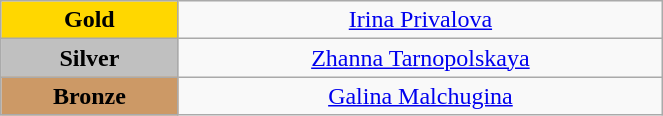<table class="wikitable" style="text-align:center; " width="35%">
<tr>
<td bgcolor="gold"><strong>Gold</strong></td>
<td><a href='#'>Irina Privalova</a><br>  <small><em></em></small></td>
</tr>
<tr>
<td bgcolor="silver"><strong>Silver</strong></td>
<td><a href='#'>Zhanna Tarnopolskaya</a><br>  <small><em></em></small></td>
</tr>
<tr>
<td bgcolor="CC9966"><strong>Bronze</strong></td>
<td><a href='#'>Galina Malchugina</a><br>  <small><em></em></small></td>
</tr>
</table>
